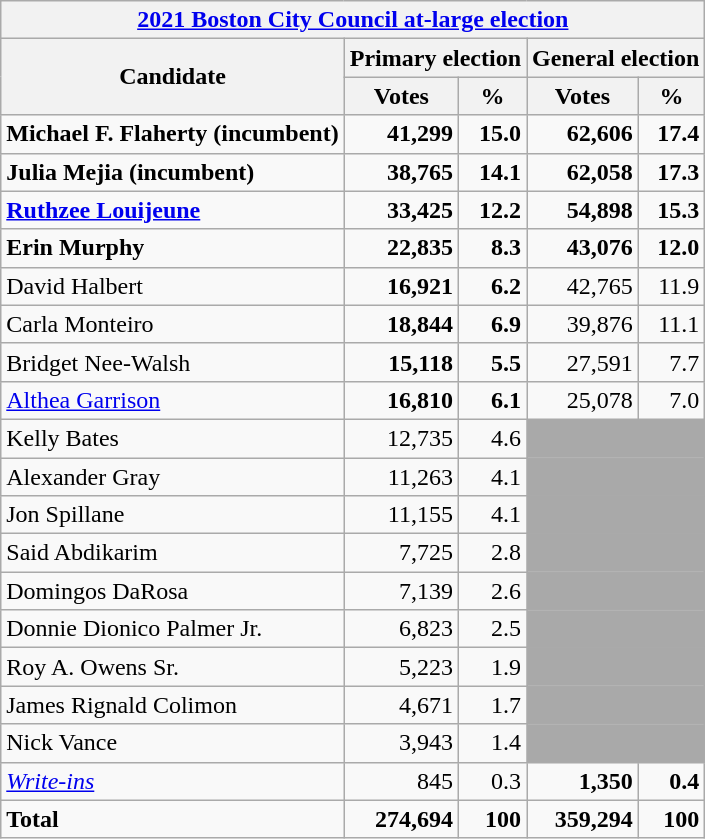<table class=wikitable>
<tr>
<th colspan=5><a href='#'>2021 Boston City Council at-large election</a></th>
</tr>
<tr>
<th colspan=1 rowspan=2>Candidate</th>
<th colspan=2><strong>Primary election</strong></th>
<th colspan=2><strong>General election</strong></th>
</tr>
<tr>
<th>Votes</th>
<th>%</th>
<th>Votes</th>
<th>%</th>
</tr>
<tr>
<td><strong>Michael F. Flaherty (incumbent)</strong></td>
<td align="right"><strong>41,299</strong></td>
<td align="right"><strong>15.0</strong></td>
<td align="right"><strong>62,606</strong></td>
<td align="right"><strong>17.4</strong></td>
</tr>
<tr>
<td><strong>Julia Mejia (incumbent)</strong></td>
<td align="right"><strong>38,765</strong></td>
<td align="right"><strong>14.1</strong></td>
<td align="right"><strong>62,058</strong></td>
<td align="right"><strong>17.3</strong></td>
</tr>
<tr>
<td><strong><a href='#'>Ruthzee Louijeune</a></strong></td>
<td align="right"><strong>33,425</strong></td>
<td align="right"><strong>12.2</strong></td>
<td align="right"><strong>54,898</strong></td>
<td align="right"><strong>15.3</strong></td>
</tr>
<tr>
<td><strong>Erin Murphy</strong></td>
<td align="right"><strong>22,835</strong></td>
<td align="right"><strong>8.3</strong></td>
<td align="right"><strong>43,076</strong></td>
<td align="right"><strong>12.0</strong></td>
</tr>
<tr>
<td>David Halbert</td>
<td align="right"><strong>16,921</strong></td>
<td align="right"><strong>6.2</strong></td>
<td align="right">42,765</td>
<td align="right">11.9</td>
</tr>
<tr>
<td>Carla Monteiro</td>
<td align="right"><strong>18,844</strong></td>
<td align="right"><strong>6.9</strong></td>
<td align="right">39,876</td>
<td align="right">11.1</td>
</tr>
<tr>
<td>Bridget Nee-Walsh</td>
<td align="right"><strong>15,118</strong></td>
<td align="right"><strong>5.5</strong></td>
<td align="right">27,591</td>
<td align="right">7.7</td>
</tr>
<tr>
<td><a href='#'>Althea Garrison</a></td>
<td align="right"><strong>16,810</strong></td>
<td align="right"><strong>6.1</strong></td>
<td align="right">25,078</td>
<td align="right">7.0</td>
</tr>
<tr>
<td>Kelly Bates</td>
<td align="right">12,735</td>
<td align="right">4.6</td>
<td colspan=2 bgcolor=darkgray> </td>
</tr>
<tr>
<td>Alexander Gray</td>
<td align="right">11,263</td>
<td align="right">4.1</td>
<td colspan=2 bgcolor=darkgray> </td>
</tr>
<tr>
<td>Jon Spillane</td>
<td align="right">11,155</td>
<td align="right">4.1</td>
<td colspan=2 bgcolor=darkgray> </td>
</tr>
<tr>
<td>Said Abdikarim</td>
<td align="right">7,725</td>
<td align="right">2.8</td>
<td colspan=2 bgcolor=darkgray> </td>
</tr>
<tr>
<td>Domingos DaRosa</td>
<td align="right">7,139</td>
<td align="right">2.6</td>
<td colspan=2 bgcolor=darkgray> </td>
</tr>
<tr>
<td>Donnie Dionico Palmer Jr.</td>
<td align="right">6,823</td>
<td align="right">2.5</td>
<td colspan=2 bgcolor=darkgray> </td>
</tr>
<tr>
<td>Roy A. Owens Sr.</td>
<td align="right">5,223</td>
<td align="right">1.9</td>
<td colspan=2 bgcolor=darkgray> </td>
</tr>
<tr>
<td>James Rignald Colimon</td>
<td align="right">4,671</td>
<td align="right">1.7</td>
<td colspan=2 bgcolor=darkgray> </td>
</tr>
<tr>
<td>Nick Vance</td>
<td align="right">3,943</td>
<td align="right">1.4</td>
<td colspan=2 bgcolor=darkgray> </td>
</tr>
<tr>
<td><em><a href='#'>Write-ins</a></em></td>
<td align="right">845</td>
<td align="right">0.3</td>
<td align="right"><strong>1,350</strong></td>
<td align="right"><strong>0.4</strong></td>
</tr>
<tr>
<td><strong>Total</strong></td>
<td align="right"><strong>274,694</strong></td>
<td align="right"><strong>100</strong></td>
<td align="right"><strong>359,294</strong></td>
<td align="right"><strong>100</strong></td>
</tr>
</table>
